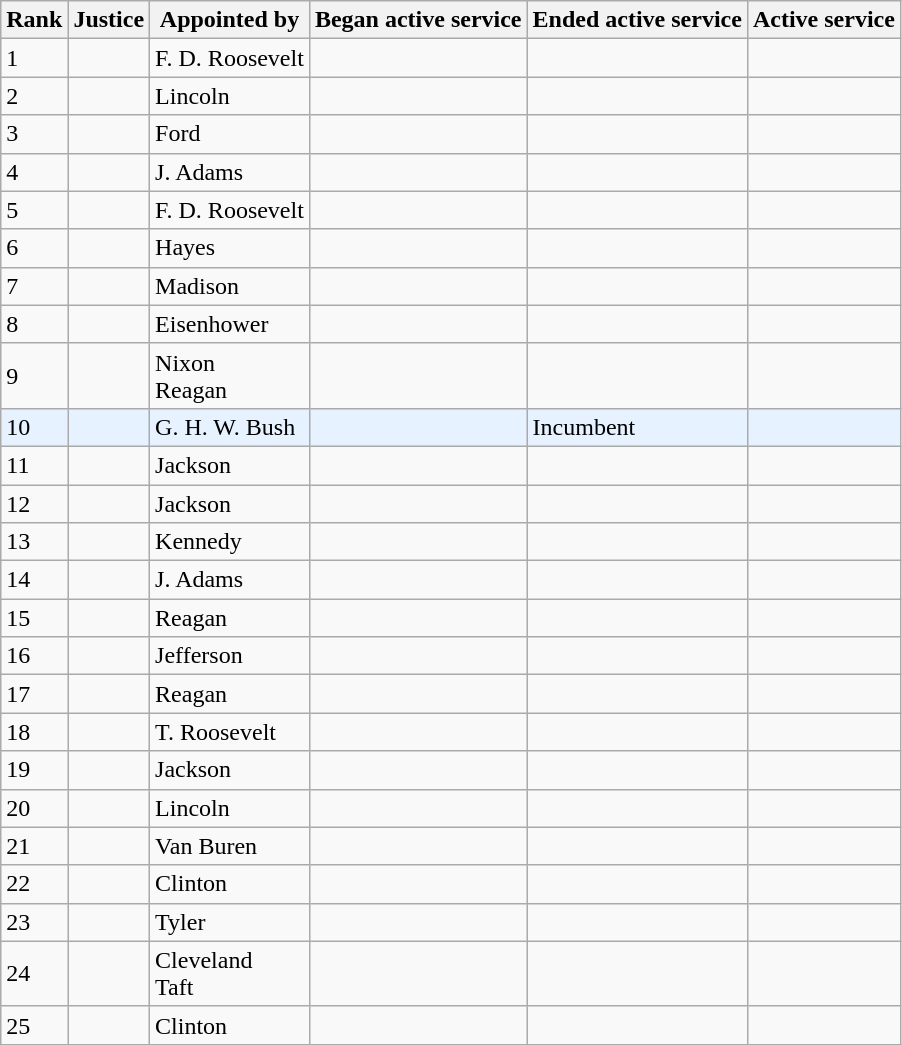<table class="wikitable sortable">
<tr>
<th>Rank</th>
<th>Justice</th>
<th>Appointed by</th>
<th>Began active service</th>
<th>Ended active service</th>
<th>Active service</th>
</tr>
<tr>
<td>1</td>
<td></td>
<td>F. D. Roosevelt</td>
<td></td>
<td></td>
<td></td>
</tr>
<tr>
<td>2</td>
<td></td>
<td>Lincoln</td>
<td></td>
<td></td>
<td></td>
</tr>
<tr>
<td>3</td>
<td></td>
<td>Ford</td>
<td></td>
<td></td>
<td></td>
</tr>
<tr>
<td>4</td>
<td></td>
<td>J. Adams</td>
<td></td>
<td></td>
<td></td>
</tr>
<tr>
<td>5</td>
<td></td>
<td>F. D. Roosevelt</td>
<td></td>
<td></td>
<td></td>
</tr>
<tr>
<td>6</td>
<td></td>
<td>Hayes</td>
<td></td>
<td></td>
<td></td>
</tr>
<tr>
<td>7</td>
<td></td>
<td>Madison</td>
<td></td>
<td></td>
<td></td>
</tr>
<tr>
<td>8</td>
<td></td>
<td>Eisenhower</td>
<td></td>
<td></td>
<td></td>
</tr>
<tr>
<td>9</td>
<td></td>
<td>Nixon<br>Reagan</td>
<td></td>
<td></td>
<td></td>
</tr>
<tr bgcolor="E6F2FF">
<td>10</td>
<td></td>
<td>G. H. W. Bush</td>
<td></td>
<td>Incumbent</td>
<td></td>
</tr>
<tr>
<td>11</td>
<td></td>
<td>Jackson</td>
<td></td>
<td></td>
<td></td>
</tr>
<tr>
<td>12</td>
<td></td>
<td>Jackson</td>
<td></td>
<td></td>
<td></td>
</tr>
<tr>
<td>13</td>
<td></td>
<td>Kennedy</td>
<td></td>
<td></td>
<td></td>
</tr>
<tr>
<td>14</td>
<td></td>
<td>J. Adams</td>
<td></td>
<td></td>
<td></td>
</tr>
<tr>
<td>15</td>
<td></td>
<td>Reagan</td>
<td></td>
<td></td>
<td></td>
</tr>
<tr>
<td>16</td>
<td></td>
<td>Jefferson</td>
<td></td>
<td></td>
<td></td>
</tr>
<tr>
<td>17</td>
<td></td>
<td>Reagan</td>
<td></td>
<td></td>
<td></td>
</tr>
<tr>
<td>18</td>
<td></td>
<td>T. Roosevelt</td>
<td></td>
<td></td>
<td></td>
</tr>
<tr>
<td>19</td>
<td></td>
<td>Jackson</td>
<td></td>
<td></td>
<td></td>
</tr>
<tr>
<td>20</td>
<td></td>
<td>Lincoln</td>
<td></td>
<td></td>
<td></td>
</tr>
<tr>
<td>21</td>
<td></td>
<td>Van Buren</td>
<td></td>
<td></td>
<td></td>
</tr>
<tr>
<td>22</td>
<td></td>
<td>Clinton</td>
<td></td>
<td></td>
<td></td>
</tr>
<tr>
<td>23</td>
<td></td>
<td>Tyler</td>
<td></td>
<td></td>
<td></td>
</tr>
<tr>
<td>24</td>
<td></td>
<td>Cleveland<br>Taft</td>
<td></td>
<td></td>
<td></td>
</tr>
<tr>
<td>25</td>
<td></td>
<td>Clinton</td>
<td></td>
<td></td>
<td><br></td>
</tr>
</table>
